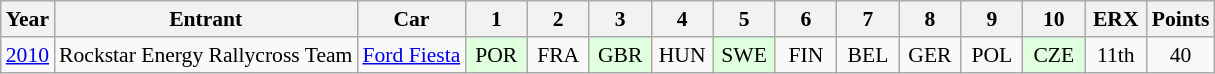<table class="wikitable" style="text-align: center; font-size: 90%;">
<tr valign="top">
<th scope="col">Year</th>
<th scope="col">Entrant</th>
<th scope="col">Car</th>
<th style="width: 2.4em;" scope="col">1</th>
<th style="width: 2.4em;" scope="col">2</th>
<th style="width: 2.4em;" scope="col">3</th>
<th style="width: 2.4em;" scope="col">4</th>
<th style="width: 2.4em;" scope="col">5</th>
<th style="width: 2.4em;" scope="col">6</th>
<th style="width: 2.4em;" scope="col">7</th>
<th style="width: 2.4em;" scope="col">8</th>
<th style="width: 2.4em;" scope="col">9</th>
<th style="width: 2.4em;" scope="col">10</th>
<th style="width: 2.4em;" scope="col">ERX</th>
<th scope="col">Points</th>
</tr>
<tr>
<td><a href='#'>2010</a></td>
<td>Rockstar Energy Rallycross Team</td>
<td><a href='#'>Ford Fiesta</a></td>
<td style="background:#DFFFDF;">POR<br></td>
<td>FRA</td>
<td style="background:#DFFFDF;">GBR<br></td>
<td>HUN</td>
<td style="background:#DFFFDF;">SWE<br></td>
<td>FIN</td>
<td>BEL</td>
<td>GER<br></td>
<td>POL</td>
<td style="background:#DFFFDF;">CZE<br></td>
<td>11th</td>
<td>40</td>
</tr>
</table>
